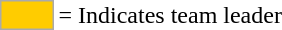<table>
<tr>
<td style="background:#fc0; border:1px solid #aaa; width:2em;"></td>
<td>= Indicates team leader</td>
</tr>
</table>
